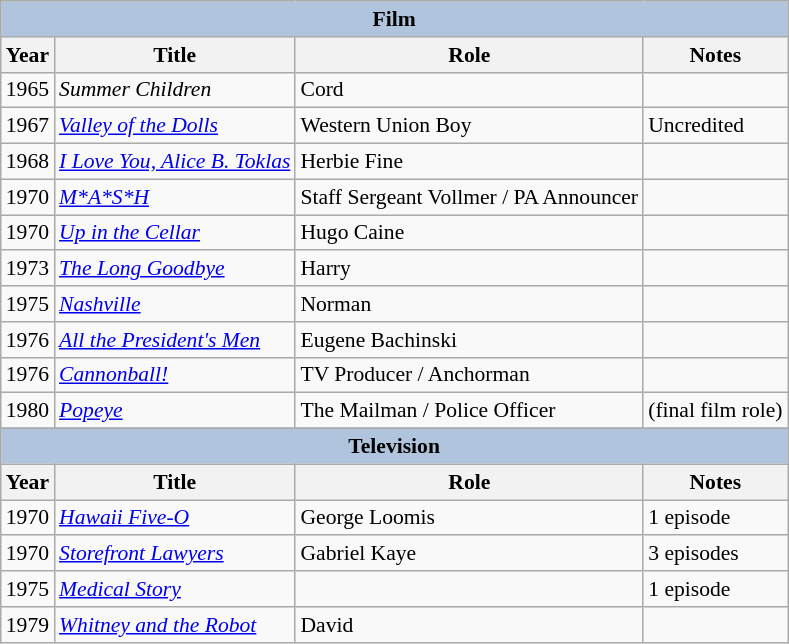<table class="wikitable" style="font-size: 90%;">
<tr>
<th colspan="4" style="background: LightSteelBlue;">Film</th>
</tr>
<tr>
<th>Year</th>
<th>Title</th>
<th>Role</th>
<th>Notes</th>
</tr>
<tr>
<td>1965</td>
<td><em>Summer Children</em></td>
<td>Cord</td>
<td></td>
</tr>
<tr>
<td>1967</td>
<td><em><a href='#'>Valley of the Dolls</a></em></td>
<td>Western Union Boy</td>
<td>Uncredited</td>
</tr>
<tr>
<td>1968</td>
<td><em><a href='#'>I Love You, Alice B. Toklas</a></em></td>
<td>Herbie Fine</td>
<td></td>
</tr>
<tr>
<td>1970</td>
<td><em><a href='#'>M*A*S*H</a></em></td>
<td>Staff Sergeant Vollmer / PA Announcer</td>
<td></td>
</tr>
<tr>
<td>1970</td>
<td><em><a href='#'>Up in the Cellar</a></em></td>
<td>Hugo Caine</td>
<td></td>
</tr>
<tr>
<td>1973</td>
<td><em><a href='#'>The Long Goodbye</a></em></td>
<td>Harry</td>
<td></td>
</tr>
<tr>
<td>1975</td>
<td><em><a href='#'>Nashville</a></em></td>
<td>Norman</td>
<td></td>
</tr>
<tr>
<td>1976</td>
<td><em><a href='#'>All the President's Men</a></em></td>
<td>Eugene Bachinski</td>
<td></td>
</tr>
<tr>
<td>1976</td>
<td><em><a href='#'>Cannonball!</a></em></td>
<td>TV Producer / Anchorman</td>
<td></td>
</tr>
<tr>
<td>1980</td>
<td><em><a href='#'>Popeye</a></em></td>
<td>The Mailman / Police Officer</td>
<td>(final film role)</td>
</tr>
<tr>
</tr>
<tr>
<th colspan="4" style="background: LightSteelBlue;">Television</th>
</tr>
<tr>
<th>Year</th>
<th>Title</th>
<th>Role</th>
<th>Notes</th>
</tr>
<tr>
<td>1970</td>
<td><em><a href='#'>Hawaii Five-O</a></em></td>
<td>George Loomis</td>
<td>1 episode</td>
</tr>
<tr>
<td>1970</td>
<td><em><a href='#'>Storefront Lawyers</a></em></td>
<td>Gabriel Kaye</td>
<td>3 episodes</td>
</tr>
<tr>
<td>1975</td>
<td><em><a href='#'>Medical Story</a></em></td>
<td></td>
<td>1 episode</td>
</tr>
<tr>
<td>1979</td>
<td><em><a href='#'>Whitney and the Robot</a></em></td>
<td>David</td>
<td></td>
</tr>
</table>
